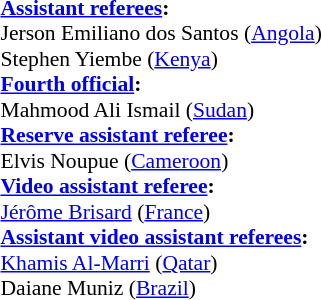<table width=50% style="font-size:90%">
<tr>
<td><br><strong><a href='#'>Assistant referees</a>:</strong>
<br>Jerson Emiliano dos Santos (<a href='#'>Angola</a>)
<br>Stephen Yiembe (<a href='#'>Kenya</a>)
<br><strong><a href='#'>Fourth official</a>:</strong>
<br>Mahmood Ali Ismail (<a href='#'>Sudan</a>)
<br><strong><a href='#'>Reserve assistant referee</a>:</strong>
<br>Elvis Noupue (<a href='#'>Cameroon</a>)
<br><strong><a href='#'>Video assistant referee</a>:</strong>
<br><a href='#'>Jérôme Brisard</a> (<a href='#'>France</a>)
<br><strong><a href='#'>Assistant video assistant referees</a>:</strong>
<br><a href='#'>Khamis Al-Marri</a> (<a href='#'>Qatar</a>)
<br>Daiane Muniz (<a href='#'>Brazil</a>)</td>
</tr>
</table>
